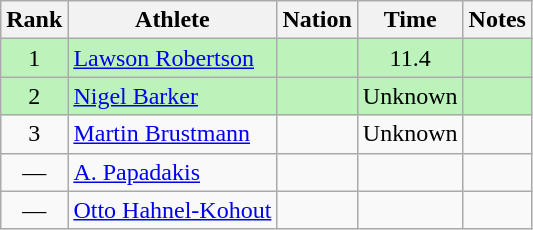<table class="wikitable sortable" style="text-align:center">
<tr>
<th>Rank</th>
<th>Athlete</th>
<th>Nation</th>
<th>Time</th>
<th>Notes</th>
</tr>
<tr bgcolor=bbf3bb>
<td>1</td>
<td align=left><a href='#'>Lawson Robertson</a></td>
<td align=left></td>
<td>11.4</td>
<td></td>
</tr>
<tr bgcolor=bbf3bb>
<td>2</td>
<td align=left><a href='#'>Nigel Barker</a></td>
<td align=left></td>
<td>Unknown</td>
<td></td>
</tr>
<tr>
<td>3</td>
<td align=left><a href='#'>Martin Brustmann</a></td>
<td align=left></td>
<td>Unknown</td>
<td></td>
</tr>
<tr>
<td data-sort-value=4>—</td>
<td align=left><a href='#'>A. Papadakis</a></td>
<td align=left></td>
<td></td>
<td></td>
</tr>
<tr>
<td data-sort-value=4>—</td>
<td align=left><a href='#'>Otto Hahnel-Kohout</a></td>
<td align=left></td>
<td></td>
<td></td>
</tr>
</table>
